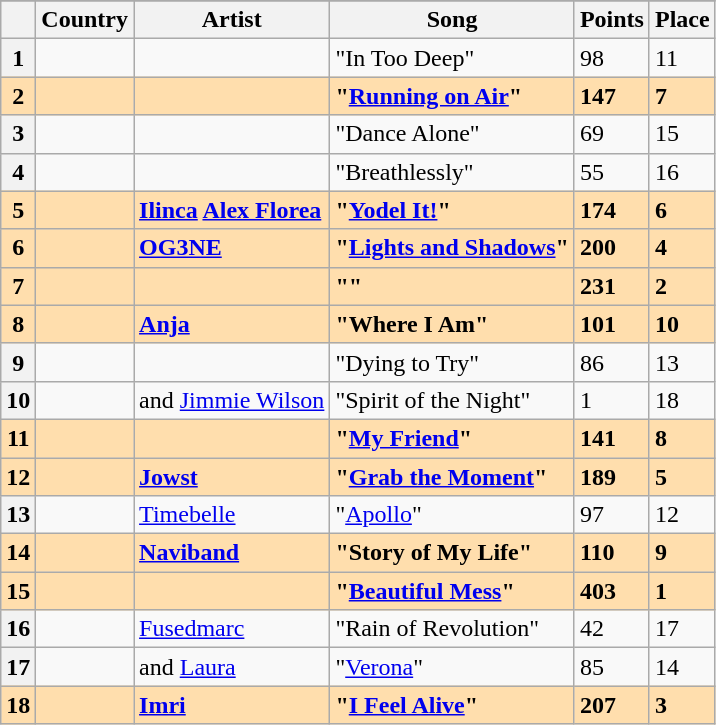<table class="sortable wikitable plainrowheaders">
<tr>
</tr>
<tr>
<th scope="col"></th>
<th scope="col">Country</th>
<th scope="col">Artist</th>
<th scope="col">Song</th>
<th scope="col">Points</th>
<th scope="col">Place<br></th>
</tr>
<tr>
<th scope="row" style="text-align:center;">1</th>
<td></td>
<td></td>
<td>"In Too Deep"</td>
<td>98</td>
<td>11</td>
</tr>
<tr style="font-weight:bold; background:navajowhite;">
<th scope="row" style="text-align:center; font-weight:bold; background:navajowhite;">2</th>
<td></td>
<td></td>
<td>"<a href='#'>Running on Air</a>"</td>
<td>147</td>
<td>7</td>
</tr>
<tr>
<th scope="row" style="text-align:center;">3</th>
<td></td>
<td></td>
<td>"Dance Alone"</td>
<td>69</td>
<td>15</td>
</tr>
<tr>
<th scope="row" style="text-align:center;">4</th>
<td></td>
<td></td>
<td>"Breathlessly"</td>
<td>55</td>
<td>16</td>
</tr>
<tr style="font-weight:bold; background:navajowhite;">
<th scope="row" style="text-align:center; font-weight:bold; background:navajowhite;">5</th>
<td></td>
<td><a href='#'>Ilinca</a>  <a href='#'>Alex Florea</a></td>
<td>"<a href='#'>Yodel It!</a>"</td>
<td>174</td>
<td>6</td>
</tr>
<tr style="font-weight:bold; background:navajowhite;">
<th scope="row" style="text-align:center; font-weight:bold; background:navajowhite;">6</th>
<td></td>
<td data-sort-value="OGENE"><a href='#'>OG3NE</a></td>
<td>"<a href='#'>Lights and Shadows</a>"</td>
<td>200</td>
<td>4</td>
</tr>
<tr style="font-weight:bold; background:navajowhite;">
<th scope="row" style="text-align:center; font-weight:bold; background:navajowhite;">7</th>
<td></td>
<td></td>
<td>""</td>
<td>231</td>
<td>2</td>
</tr>
<tr style="font-weight:bold; background:navajowhite;">
<th scope="row" style="text-align:center; font-weight:bold; background:navajowhite;">8</th>
<td></td>
<td><a href='#'>Anja</a></td>
<td>"Where I Am"</td>
<td>101</td>
<td>10</td>
</tr>
<tr>
<th scope="row" style="text-align:center;">9</th>
<td></td>
<td></td>
<td>"Dying to Try"</td>
<td>86</td>
<td>13</td>
</tr>
<tr>
<th scope="row" style="text-align:center;">10</th>
<td></td>
<td> and <a href='#'>Jimmie Wilson</a></td>
<td>"Spirit of the Night"</td>
<td>1</td>
<td>18</td>
</tr>
<tr style="font-weight:bold; background:navajowhite;">
<th scope="row" style="text-align:center; font-weight:bold; background:navajowhite;">11</th>
<td></td>
<td></td>
<td>"<a href='#'>My Friend</a>"</td>
<td>141</td>
<td>8</td>
</tr>
<tr style="font-weight:bold; background:navajowhite;">
<th scope="row" style="text-align:center; font-weight:bold; background:navajowhite;">12</th>
<td></td>
<td><a href='#'>Jowst</a></td>
<td>"<a href='#'>Grab the Moment</a>"</td>
<td>189</td>
<td>5</td>
</tr>
<tr>
<th scope="row" style="text-align:center;">13</th>
<td></td>
<td><a href='#'>Timebelle</a></td>
<td>"<a href='#'>Apollo</a>"</td>
<td>97</td>
<td>12</td>
</tr>
<tr style="font-weight:bold; background:navajowhite;">
<th scope="row" style="text-align:center; font-weight:bold; background:navajowhite;">14</th>
<td></td>
<td><a href='#'>Naviband</a></td>
<td>"Story of My Life"</td>
<td>110</td>
<td>9</td>
</tr>
<tr style="font-weight:bold; background:navajowhite;">
<th scope="row" style="text-align:center; font-weight:bold; background:navajowhite;">15</th>
<td></td>
<td></td>
<td>"<a href='#'>Beautiful Mess</a>"</td>
<td>403</td>
<td>1</td>
</tr>
<tr>
<th scope="row" style="text-align:center;">16</th>
<td></td>
<td><a href='#'>Fusedmarc</a></td>
<td>"Rain of Revolution"</td>
<td>42</td>
<td>17</td>
</tr>
<tr>
<th scope="row" style="text-align:center;">17</th>
<td></td>
<td> and <a href='#'>Laura</a></td>
<td>"<a href='#'>Verona</a>"</td>
<td>85</td>
<td>14</td>
</tr>
<tr style="font-weight:bold; background:navajowhite;">
<th scope="row" style="text-align:center; font-weight:bold; background:navajowhite;">18</th>
<td></td>
<td><a href='#'>Imri</a></td>
<td>"<a href='#'>I Feel Alive</a>"</td>
<td>207</td>
<td>3</td>
</tr>
</table>
